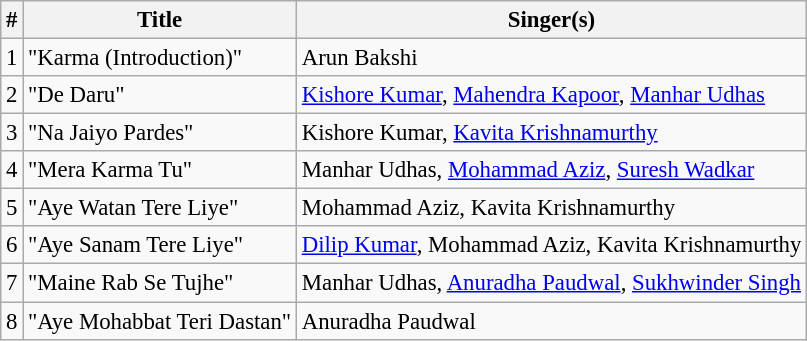<table class="wikitable" style="font-size: 95%;">
<tr>
<th>#</th>
<th>Title</th>
<th>Singer(s)</th>
</tr>
<tr>
<td>1</td>
<td>"Karma (Introduction)"</td>
<td>Arun Bakshi</td>
</tr>
<tr>
<td>2</td>
<td>"De Daru"</td>
<td><a href='#'>Kishore Kumar</a>, <a href='#'>Mahendra Kapoor</a>, <a href='#'>Manhar Udhas</a></td>
</tr>
<tr>
<td>3</td>
<td>"Na Jaiyo Pardes"</td>
<td>Kishore Kumar, <a href='#'>Kavita Krishnamurthy</a></td>
</tr>
<tr>
<td>4</td>
<td>"Mera Karma Tu"</td>
<td>Manhar Udhas, <a href='#'>Mohammad Aziz</a>, <a href='#'>Suresh Wadkar</a></td>
</tr>
<tr>
<td>5</td>
<td>"Aye Watan Tere Liye"</td>
<td>Mohammad Aziz, Kavita Krishnamurthy</td>
</tr>
<tr>
<td>6</td>
<td>"Aye Sanam Tere Liye"</td>
<td><a href='#'>Dilip Kumar</a>, Mohammad Aziz, Kavita Krishnamurthy</td>
</tr>
<tr>
<td>7</td>
<td>"Maine Rab Se Tujhe"</td>
<td>Manhar Udhas, <a href='#'>Anuradha Paudwal</a>, <a href='#'>Sukhwinder Singh</a></td>
</tr>
<tr>
<td>8</td>
<td>"Aye Mohabbat Teri Dastan"</td>
<td>Anuradha Paudwal</td>
</tr>
</table>
